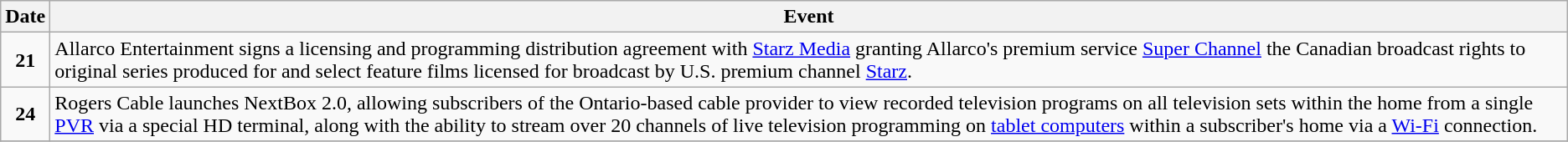<table class="wikitable">
<tr>
<th>Date</th>
<th>Event</th>
</tr>
<tr>
<td style="text-align:center;"><strong>21</strong></td>
<td>Allarco Entertainment signs a licensing and programming distribution agreement with <a href='#'>Starz Media</a> granting Allarco's premium service <a href='#'>Super Channel</a> the Canadian broadcast rights to original series produced for and select feature films licensed for broadcast by U.S. premium channel <a href='#'>Starz</a>.</td>
</tr>
<tr>
<td style="text-align:center;"><strong>24</strong></td>
<td>Rogers Cable launches NextBox 2.0, allowing subscribers of the Ontario-based cable provider to view recorded television programs on all television sets within the home from a single <a href='#'>PVR</a> via a special HD terminal, along with the ability to stream over 20 channels of live television programming on <a href='#'>tablet computers</a> within a subscriber's home via a <a href='#'>Wi-Fi</a> connection.</td>
</tr>
<tr>
</tr>
</table>
